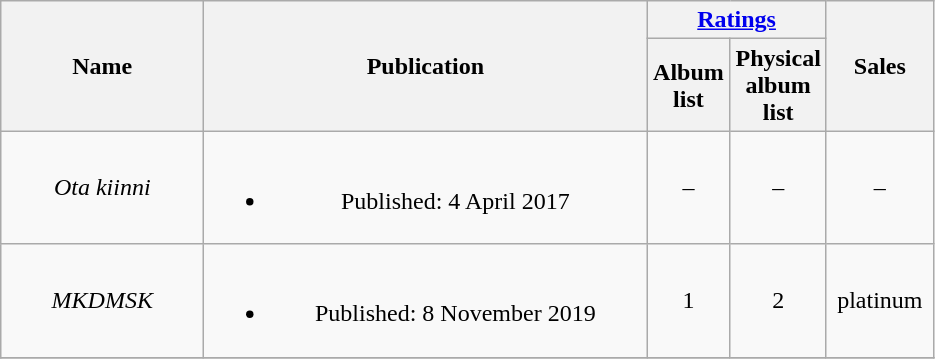<table class="wikitable plainrowheaders" style="text-align:center;" border="1">
<tr>
<th scope="col" rowspan="2" style="width:8em;">Name</th>
<th scope="col" rowspan="2" style="width:18em;">Publication</th>
<th scope="col" colspan="2"><a href='#'>Ratings</a></th>
<th scope="col" rowspan="2" style="width:4em;">Sales</th>
</tr>
<tr>
<th scope="col" style="width:3em;">Album list</th>
<th scope="col" style="width:3em;">Physical album list</th>
</tr>
<tr>
<td scope="row"><em>Ota kiinni</em></td>
<td><br><ul><li>Published: 4 April 2017</li></ul></td>
<td>–</td>
<td>–</td>
<td>–</td>
</tr>
<tr>
<td scope="row"><em>MKDMSK</em></td>
<td><br><ul><li>Published: 8 November 2019</li></ul></td>
<td>1<br></td>
<td>2<br></td>
<td>platinum</td>
</tr>
<tr>
</tr>
</table>
